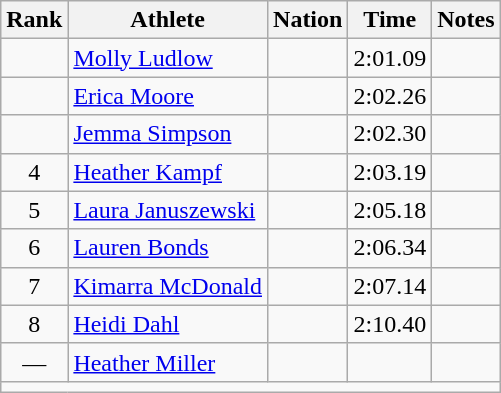<table class="wikitable mw-datatable sortable" style="text-align:center;">
<tr>
<th>Rank</th>
<th>Athlete</th>
<th>Nation</th>
<th>Time</th>
<th>Notes</th>
</tr>
<tr>
<td></td>
<td align=left><a href='#'>Molly Ludlow</a></td>
<td align=left></td>
<td>2:01.09</td>
<td></td>
</tr>
<tr>
<td></td>
<td align=left><a href='#'>Erica Moore</a></td>
<td align=left></td>
<td>2:02.26</td>
<td></td>
</tr>
<tr>
<td></td>
<td align=left><a href='#'>Jemma Simpson</a></td>
<td align=left></td>
<td>2:02.30</td>
<td></td>
</tr>
<tr>
<td>4</td>
<td align=left><a href='#'>Heather Kampf</a></td>
<td align=left></td>
<td>2:03.19</td>
<td></td>
</tr>
<tr>
<td>5</td>
<td align=left><a href='#'>Laura Januszewski</a></td>
<td align=left></td>
<td>2:05.18</td>
<td></td>
</tr>
<tr>
<td>6</td>
<td align=left><a href='#'>Lauren Bonds</a></td>
<td align=left></td>
<td>2:06.34</td>
<td></td>
</tr>
<tr>
<td>7</td>
<td align=left><a href='#'>Kimarra McDonald</a></td>
<td align=left></td>
<td>2:07.14</td>
<td></td>
</tr>
<tr>
<td>8</td>
<td align=left><a href='#'>Heidi Dahl</a></td>
<td align=left></td>
<td>2:10.40</td>
<td></td>
</tr>
<tr>
<td>—</td>
<td align=left><a href='#'>Heather Miller</a></td>
<td align=left></td>
<td></td>
<td></td>
</tr>
<tr class="sortbottom">
<td colspan=5></td>
</tr>
</table>
